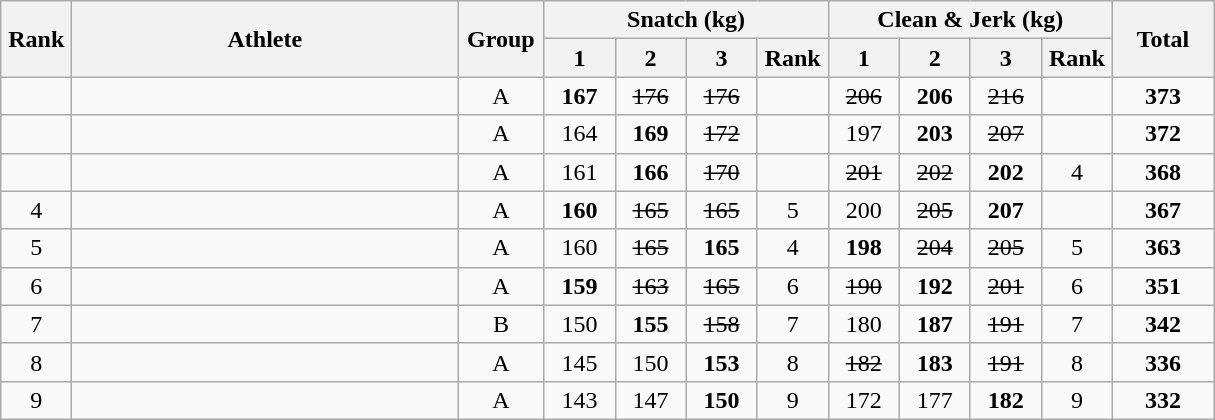<table class = "wikitable" style="text-align:center;">
<tr>
<th rowspan=2 width=40>Rank</th>
<th rowspan=2 width=250>Athlete</th>
<th rowspan=2 width=50>Group</th>
<th colspan=4>Snatch (kg)</th>
<th colspan=4>Clean & Jerk (kg)</th>
<th rowspan=2 width=60>Total</th>
</tr>
<tr>
<th width=40>1</th>
<th width=40>2</th>
<th width=40>3</th>
<th width=40>Rank</th>
<th width=40>1</th>
<th width=40>2</th>
<th width=40>3</th>
<th width=40>Rank</th>
</tr>
<tr>
<td></td>
<td align=left></td>
<td>A</td>
<td><strong>167</strong></td>
<td><s>176</s></td>
<td><s>176</s></td>
<td></td>
<td><s>206</s></td>
<td><strong>206</strong></td>
<td><s>216</s></td>
<td></td>
<td><strong>373</strong></td>
</tr>
<tr>
<td></td>
<td align=left></td>
<td>A</td>
<td>164</td>
<td><strong>169</strong></td>
<td><s>172</s></td>
<td></td>
<td>197</td>
<td><strong>203</strong></td>
<td><s>207</s></td>
<td></td>
<td><strong>372</strong></td>
</tr>
<tr>
<td></td>
<td align=left></td>
<td>A</td>
<td>161</td>
<td><strong>166</strong></td>
<td><s>170</s></td>
<td></td>
<td><s>201</s></td>
<td><s>202</s></td>
<td><strong>202</strong></td>
<td>4</td>
<td><strong>368</strong></td>
</tr>
<tr>
<td>4</td>
<td align=left></td>
<td>A</td>
<td><strong>160</strong></td>
<td><s>165</s></td>
<td><s>165</s></td>
<td>5</td>
<td>200</td>
<td><s>205</s></td>
<td><strong>207</strong></td>
<td></td>
<td><strong>367</strong></td>
</tr>
<tr>
<td>5</td>
<td align=left></td>
<td>A</td>
<td>160</td>
<td><s>165</s></td>
<td><strong>165</strong></td>
<td>4</td>
<td><strong>198</strong></td>
<td><s>204</s></td>
<td><s>205</s></td>
<td>5</td>
<td><strong>363</strong></td>
</tr>
<tr>
<td>6</td>
<td align=left></td>
<td>A</td>
<td><strong>159</strong></td>
<td><s>163</s></td>
<td><s>165</s></td>
<td>6</td>
<td><s>190</s></td>
<td><strong>192</strong></td>
<td><s>201</s></td>
<td>6</td>
<td><strong>351</strong></td>
</tr>
<tr>
<td>7</td>
<td align=left></td>
<td>B</td>
<td>150</td>
<td><strong>155</strong></td>
<td><s>158</s></td>
<td>7</td>
<td>180</td>
<td><strong>187</strong></td>
<td><s>191</s></td>
<td>7</td>
<td><strong>342</strong></td>
</tr>
<tr>
<td>8</td>
<td align=left></td>
<td>A</td>
<td>145</td>
<td>150</td>
<td><strong>153</strong></td>
<td>8</td>
<td><s>182</s></td>
<td><strong>183</strong></td>
<td><s>191</s></td>
<td>8</td>
<td><strong>336</strong></td>
</tr>
<tr>
<td>9</td>
<td align=left></td>
<td>A</td>
<td>143</td>
<td>147</td>
<td><strong>150</strong></td>
<td>9</td>
<td>172</td>
<td>177</td>
<td><strong>182</strong></td>
<td>9</td>
<td><strong>332</strong></td>
</tr>
</table>
